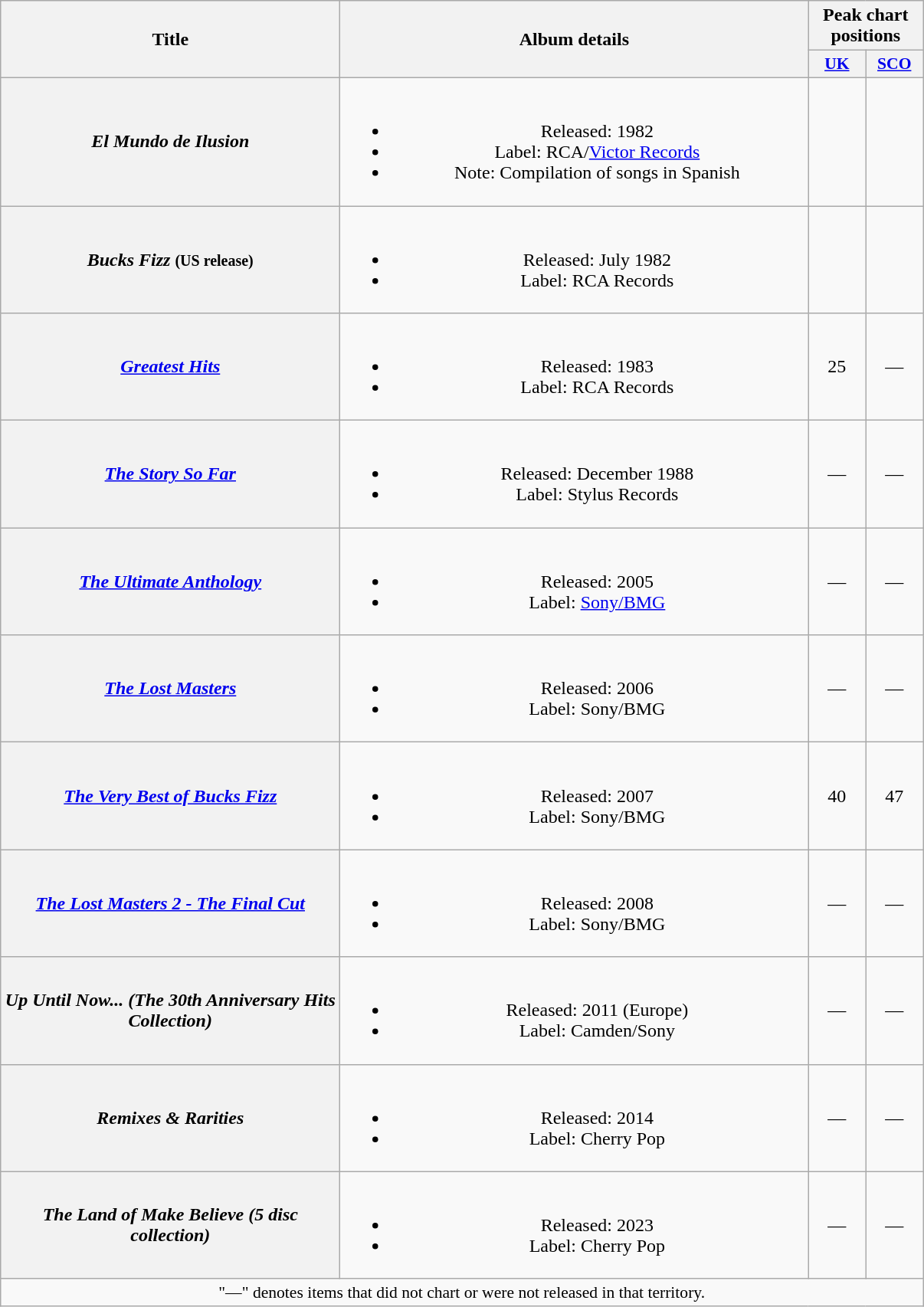<table class="wikitable plainrowheaders" style="text-align:center;">
<tr>
<th scope="col" rowspan="2" style="width:18em;">Title</th>
<th scope="col" rowspan="2" style="width:25em;">Album details</th>
<th scope="col" colspan="2">Peak chart positions</th>
</tr>
<tr>
<th scope="col" style="width:3em;font-size:90%;"><a href='#'>UK</a><br></th>
<th scope="col" style="width:3em;font-size:90%;"><a href='#'>SCO</a><br></th>
</tr>
<tr>
<th scope="row"><em>El Mundo de Ilusion</em></th>
<td><br><ul><li>Released: 1982</li><li>Label: RCA/<a href='#'>Victor Records</a></li><li>Note: Compilation of songs in Spanish</li></ul></td>
<td></td>
<td></td>
</tr>
<tr>
<th scope="row"><em>Bucks Fizz</em> <small>(US release)</small></th>
<td><br><ul><li>Released: July 1982</li><li>Label: RCA Records</li></ul></td>
<td></td>
<td></td>
</tr>
<tr>
<th scope="row"><em><a href='#'>Greatest Hits</a></em></th>
<td><br><ul><li>Released: 1983</li><li>Label: RCA Records</li></ul></td>
<td>25</td>
<td>—</td>
</tr>
<tr>
<th scope="row"><em><a href='#'>The Story So Far</a></em></th>
<td><br><ul><li>Released: December 1988</li><li>Label: Stylus Records</li></ul></td>
<td>—</td>
<td>—</td>
</tr>
<tr>
<th scope="row"><em><a href='#'>The Ultimate Anthology</a></em></th>
<td><br><ul><li>Released: 2005</li><li>Label: <a href='#'>Sony/BMG</a></li></ul></td>
<td>—</td>
<td>—</td>
</tr>
<tr>
<th scope="row"><em><a href='#'>The Lost Masters</a></em></th>
<td><br><ul><li>Released: 2006</li><li>Label: Sony/BMG</li></ul></td>
<td>—</td>
<td>—</td>
</tr>
<tr>
<th scope="row"><em><a href='#'>The Very Best of Bucks Fizz</a></em></th>
<td><br><ul><li>Released: 2007</li><li>Label: Sony/BMG</li></ul></td>
<td>40</td>
<td>47</td>
</tr>
<tr>
<th scope="row"><em><a href='#'>The Lost Masters 2 - The Final Cut</a></em></th>
<td><br><ul><li>Released: 2008</li><li>Label: Sony/BMG</li></ul></td>
<td>—</td>
<td>—</td>
</tr>
<tr>
<th scope="row"><em>Up Until Now... (The 30th Anniversary Hits Collection)</em></th>
<td><br><ul><li>Released: 2011 (Europe)</li><li>Label: Camden/Sony</li></ul></td>
<td>—</td>
<td>—</td>
</tr>
<tr>
<th scope="row"><em>Remixes & Rarities</em></th>
<td><br><ul><li>Released: 2014</li><li>Label: Cherry Pop</li></ul></td>
<td>—</td>
<td>—</td>
</tr>
<tr>
<th scope="row"><em>The Land of Make Believe (5 disc collection)</em></th>
<td><br><ul><li>Released: 2023</li><li>Label: Cherry Pop</li></ul></td>
<td>—</td>
<td>—</td>
</tr>
<tr>
<td align="center" colspan="15" style="font-size:90%">"—" denotes items that did not chart or were not released in that territory.</td>
</tr>
</table>
